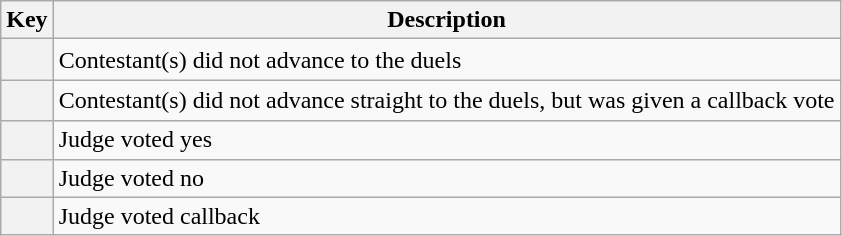<table class="wikitable sortable">
<tr>
<th scope="col">Key</th>
<th scope="col">Description</th>
</tr>
<tr>
<th scope="row" style="text-align:center; height:20px; width:20px"></th>
<td>Contestant(s) did not advance to the duels</td>
</tr>
<tr>
<th scope="row" style="text-align:center; height:20px; width:20px"></th>
<td>Contestant(s) did not advance straight to the duels, but was given a callback vote</td>
</tr>
<tr>
<th></th>
<td>Judge voted yes</td>
</tr>
<tr>
<th></th>
<td>Judge voted no</td>
</tr>
<tr>
<th></th>
<td>Judge voted callback</td>
</tr>
</table>
